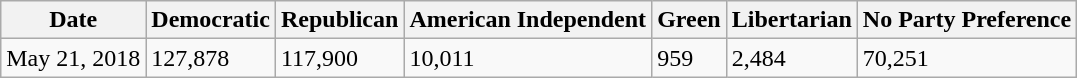<table class="wikitable sortable">
<tr>
<th>Date</th>
<th>Democratic</th>
<th>Republican</th>
<th>American Independent</th>
<th>Green</th>
<th>Libertarian</th>
<th>No Party Preference</th>
</tr>
<tr>
<td>May 21, 2018</td>
<td>127,878</td>
<td>117,900</td>
<td>10,011</td>
<td>959</td>
<td>2,484</td>
<td>70,251</td>
</tr>
</table>
